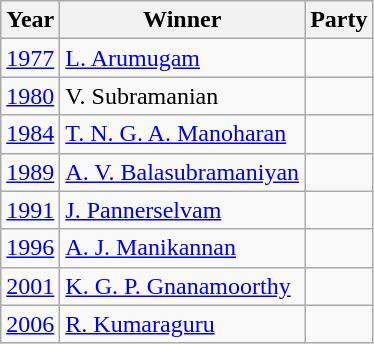<table class="wikitable sortable">
<tr>
<th>Year</th>
<th>Winner</th>
<th colspan="2">Party</th>
</tr>
<tr>
<td><a href='#'>1977</a></td>
<td><a href='#'>L. Arumugam</a></td>
<td></td>
</tr>
<tr>
<td><a href='#'>1980</a></td>
<td>V. Subramanian</td>
<td></td>
</tr>
<tr>
<td><a href='#'>1984</a></td>
<td><a href='#'>T. N. G. A. Manoharan</a></td>
<td></td>
</tr>
<tr>
<td><a href='#'>1989</a></td>
<td><a href='#'>A. V. Balasubramaniyan</a></td>
<td></td>
</tr>
<tr>
<td><a href='#'>1991</a></td>
<td><a href='#'>J. Pannerselvam</a></td>
<td></td>
</tr>
<tr>
<td><a href='#'>1996</a></td>
<td><a href='#'>A. J. Manikannan</a></td>
<td></td>
</tr>
<tr>
<td><a href='#'>2001</a></td>
<td><a href='#'>K. G. P. Gnanamoorthy</a></td>
<td></td>
</tr>
<tr>
<td><a href='#'>2006</a></td>
<td><a href='#'>R. Kumaraguru</a></td>
<td></td>
</tr>
</table>
